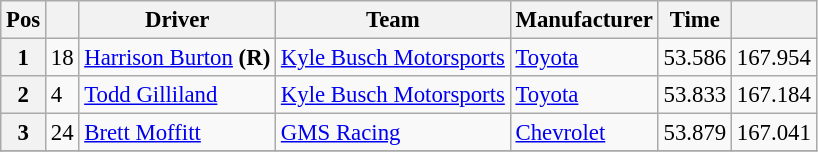<table class="wikitable" style="font-size:95%">
<tr>
<th>Pos</th>
<th></th>
<th>Driver</th>
<th>Team</th>
<th>Manufacturer</th>
<th>Time</th>
<th></th>
</tr>
<tr>
<th>1</th>
<td>18</td>
<td><a href='#'>Harrison Burton</a> <strong>(R)</strong></td>
<td><a href='#'>Kyle Busch Motorsports</a></td>
<td><a href='#'>Toyota</a></td>
<td>53.586</td>
<td>167.954</td>
</tr>
<tr>
<th>2</th>
<td>4</td>
<td><a href='#'>Todd Gilliland</a></td>
<td><a href='#'>Kyle Busch Motorsports</a></td>
<td><a href='#'>Toyota</a></td>
<td>53.833</td>
<td>167.184</td>
</tr>
<tr>
<th>3</th>
<td>24</td>
<td><a href='#'>Brett Moffitt</a></td>
<td><a href='#'>GMS Racing</a></td>
<td><a href='#'>Chevrolet</a></td>
<td>53.879</td>
<td>167.041</td>
</tr>
<tr>
</tr>
</table>
